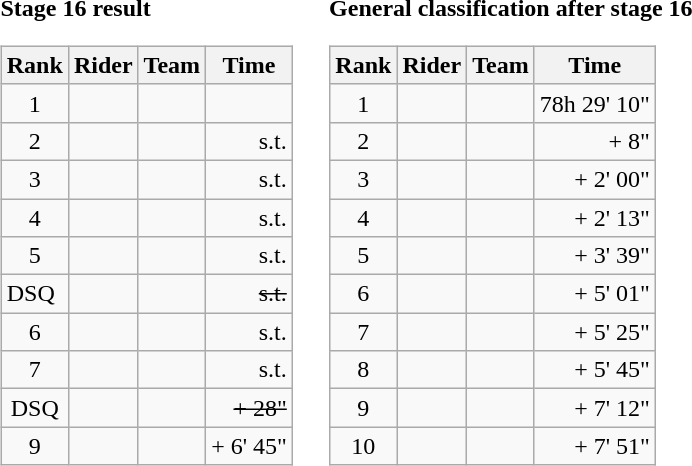<table>
<tr>
<td><strong>Stage 16 result</strong><br><table class="wikitable">
<tr>
<th scope="col">Rank</th>
<th scope="col">Rider</th>
<th scope="col">Team</th>
<th scope="col">Time</th>
</tr>
<tr>
<td style="text-align:center;">1</td>
<td></td>
<td></td>
<td style="text-align:right;"></td>
</tr>
<tr>
<td style="text-align:center;">2</td>
<td></td>
<td></td>
<td style="text-align:right;">s.t.</td>
</tr>
<tr>
<td style="text-align:center;">3</td>
<td></td>
<td></td>
<td style="text-align:right;">s.t.</td>
</tr>
<tr>
<td style="text-align:center;">4</td>
<td></td>
<td></td>
<td style="text-align:right;">s.t.</td>
</tr>
<tr>
<td style="text-align:center;">5</td>
<td> </td>
<td></td>
<td style="text-align:right;">s.t.</td>
</tr>
<tr>
<td>DSQ</td>
<td><s> </s></td>
<td><s></s></td>
<td style="text-align:right;"><s> s.t.</s></td>
</tr>
<tr>
<td style="text-align:center;">6</td>
<td></td>
<td></td>
<td style="text-align:right;">s.t.</td>
</tr>
<tr>
<td style="text-align:center;">7</td>
<td></td>
<td></td>
<td style="text-align:right;">s.t.</td>
</tr>
<tr>
<td style="text-align:center;">DSQ</td>
<td><s></s></td>
<td><s></s></td>
<td style="text-align:right;"><s>+ 28"</s></td>
</tr>
<tr>
<td style="text-align:center;">9</td>
<td></td>
<td></td>
<td style="text-align:right;">+ 6' 45"</td>
</tr>
</table>
</td>
<td></td>
<td><strong>General classification after stage 16</strong><br><table class="wikitable">
<tr>
<th scope="col">Rank</th>
<th scope="col">Rider</th>
<th scope="col">Team</th>
<th scope="col">Time</th>
</tr>
<tr>
<td style="text-align:center;">1</td>
<td> </td>
<td></td>
<td style="text-align:right;">78h 29' 10"</td>
</tr>
<tr>
<td style="text-align:center;">2</td>
<td> </td>
<td></td>
<td style="text-align:right;">+ 8"</td>
</tr>
<tr>
<td style="text-align:center;">3</td>
<td></td>
<td></td>
<td style="text-align:right;">+ 2' 00"</td>
</tr>
<tr>
<td style="text-align:center;">4</td>
<td></td>
<td></td>
<td style="text-align:right;">+ 2' 13"</td>
</tr>
<tr>
<td style="text-align:center;">5</td>
<td></td>
<td></td>
<td style="text-align:right;">+ 3' 39"</td>
</tr>
<tr>
<td style="text-align:center;">6</td>
<td></td>
<td></td>
<td style="text-align:right;">+ 5' 01"</td>
</tr>
<tr>
<td style="text-align:center;">7</td>
<td> </td>
<td></td>
<td style="text-align:right;">+ 5' 25"</td>
</tr>
<tr>
<td style="text-align:center;">8</td>
<td></td>
<td></td>
<td style="text-align:right;">+ 5' 45"</td>
</tr>
<tr>
<td style="text-align:center;">9</td>
<td></td>
<td></td>
<td style="text-align:right;">+ 7' 12"</td>
</tr>
<tr>
<td style="text-align:center;">10</td>
<td></td>
<td></td>
<td style="text-align:right;">+ 7' 51"</td>
</tr>
</table>
</td>
</tr>
</table>
